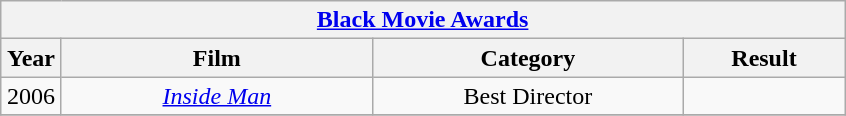<table class="wikitable">
<tr>
<th colspan="4" align="center"><a href='#'>Black Movie Awards</a></th>
</tr>
<tr>
<th width="33">Year</th>
<th width="200">Film</th>
<th width="200">Category</th>
<th width="100">Result</th>
</tr>
<tr>
<td align="center">2006</td>
<td align="center"><em><a href='#'>Inside Man</a></em></td>
<td align="center">Best Director</td>
<td></td>
</tr>
<tr>
</tr>
</table>
